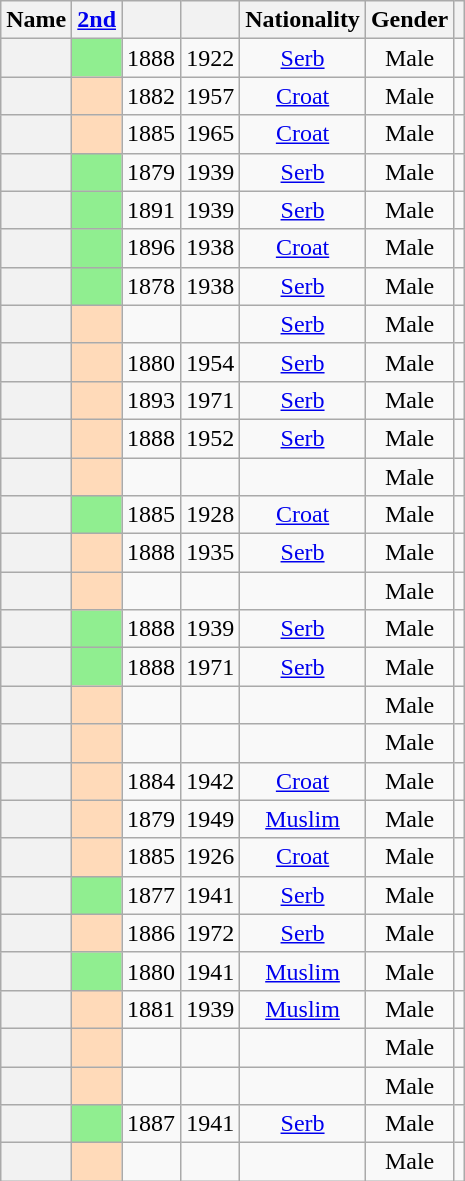<table class="wikitable sortable" style=text-align:center>
<tr>
<th scope="col">Name</th>
<th scope="col"><a href='#'>2nd</a></th>
<th scope="col"></th>
<th scope="col"></th>
<th scope="col">Nationality</th>
<th scope="col">Gender</th>
<th scope="col" class="unsortable"></th>
</tr>
<tr>
<th align="center" scope="row" style="font-weight:normal;"></th>
<td bgcolor = LightGreen></td>
<td>1888</td>
<td>1922</td>
<td><a href='#'>Serb</a></td>
<td>Male</td>
<td></td>
</tr>
<tr>
<th align="center" scope="row" style="font-weight:normal;"></th>
<td bgcolor = PeachPuff></td>
<td>1882</td>
<td>1957</td>
<td><a href='#'>Croat</a></td>
<td>Male</td>
<td></td>
</tr>
<tr>
<th align="center" scope="row" style="font-weight:normal;"></th>
<td bgcolor = PeachPuff></td>
<td>1885</td>
<td>1965</td>
<td><a href='#'>Croat</a></td>
<td>Male</td>
<td></td>
</tr>
<tr>
<th align="center" scope="row" style="font-weight:normal;"></th>
<td bgcolor = LightGreen></td>
<td>1879</td>
<td>1939</td>
<td><a href='#'>Serb</a></td>
<td>Male</td>
<td></td>
</tr>
<tr>
<th align="center" scope="row" style="font-weight:normal;"></th>
<td bgcolor = LightGreen></td>
<td>1891</td>
<td>1939</td>
<td><a href='#'>Serb</a></td>
<td>Male</td>
<td></td>
</tr>
<tr>
<th align="center" scope="row" style="font-weight:normal;"></th>
<td bgcolor = LightGreen></td>
<td>1896</td>
<td>1938</td>
<td><a href='#'>Croat</a></td>
<td>Male</td>
<td></td>
</tr>
<tr>
<th align="center" scope="row" style="font-weight:normal;"></th>
<td bgcolor = LightGreen></td>
<td>1878</td>
<td>1938</td>
<td><a href='#'>Serb</a></td>
<td>Male</td>
<td></td>
</tr>
<tr>
<th align="center" scope="row" style="font-weight:normal;"></th>
<td bgcolor = PeachPuff></td>
<td></td>
<td></td>
<td><a href='#'>Serb</a></td>
<td>Male</td>
<td></td>
</tr>
<tr>
<th align="center" scope="row" style="font-weight:normal;"></th>
<td bgcolor = PeachPuff></td>
<td>1880</td>
<td>1954</td>
<td><a href='#'>Serb</a></td>
<td>Male</td>
<td></td>
</tr>
<tr>
<th align="center" scope="row" style="font-weight:normal;"></th>
<td bgcolor = PeachPuff></td>
<td>1893</td>
<td>1971</td>
<td><a href='#'>Serb</a></td>
<td>Male</td>
<td></td>
</tr>
<tr>
<th align="center" scope="row" style="font-weight:normal;"></th>
<td bgcolor = PeachPuff></td>
<td>1888</td>
<td>1952</td>
<td><a href='#'>Serb</a></td>
<td>Male</td>
<td></td>
</tr>
<tr>
<th align="center" scope="row" style="font-weight:normal;"></th>
<td bgcolor = PeachPuff></td>
<td></td>
<td></td>
<td></td>
<td>Male</td>
<td></td>
</tr>
<tr>
<th align="center" scope="row" style="font-weight:normal;"></th>
<td bgcolor = LightGreen></td>
<td>1885</td>
<td>1928</td>
<td><a href='#'>Croat</a></td>
<td>Male</td>
<td></td>
</tr>
<tr>
<th align="center" scope="row" style="font-weight:normal;"></th>
<td bgcolor = PeachPuff></td>
<td>1888</td>
<td>1935</td>
<td><a href='#'>Serb</a></td>
<td>Male</td>
<td></td>
</tr>
<tr>
<th align="center" scope="row" style="font-weight:normal;"></th>
<td bgcolor = PeachPuff></td>
<td></td>
<td></td>
<td></td>
<td>Male</td>
<td></td>
</tr>
<tr>
<th align="center" scope="row" style="font-weight:normal;"></th>
<td bgcolor = LightGreen></td>
<td>1888</td>
<td>1939</td>
<td><a href='#'>Serb</a></td>
<td>Male</td>
<td></td>
</tr>
<tr>
<th align="center" scope="row" style="font-weight:normal;"></th>
<td bgcolor = LightGreen></td>
<td>1888</td>
<td>1971</td>
<td><a href='#'>Serb</a></td>
<td>Male</td>
<td></td>
</tr>
<tr>
<th align="center" scope="row" style="font-weight:normal;"></th>
<td bgcolor = PeachPuff></td>
<td></td>
<td></td>
<td></td>
<td>Male</td>
<td></td>
</tr>
<tr>
<th align="center" scope="row" style="font-weight:normal;"></th>
<td bgcolor = PeachPuff></td>
<td></td>
<td></td>
<td></td>
<td>Male</td>
<td></td>
</tr>
<tr>
<th align="center" scope="row" style="font-weight:normal;"></th>
<td bgcolor = PeachPuff></td>
<td>1884</td>
<td>1942</td>
<td><a href='#'>Croat</a></td>
<td>Male</td>
<td></td>
</tr>
<tr>
<th align="center" scope="row" style="font-weight:normal;"></th>
<td bgcolor = PeachPuff></td>
<td>1879</td>
<td>1949</td>
<td><a href='#'>Muslim</a></td>
<td>Male</td>
<td></td>
</tr>
<tr>
<th align="center" scope="row" style="font-weight:normal;"></th>
<td bgcolor = PeachPuff></td>
<td>1885</td>
<td>1926</td>
<td><a href='#'>Croat</a></td>
<td>Male</td>
<td></td>
</tr>
<tr>
<th align="center" scope="row" style="font-weight:normal;"></th>
<td bgcolor = LightGreen></td>
<td>1877</td>
<td>1941</td>
<td><a href='#'>Serb</a></td>
<td>Male</td>
<td></td>
</tr>
<tr>
<th align="center" scope="row" style="font-weight:normal;"></th>
<td bgcolor = PeachPuff></td>
<td>1886</td>
<td>1972</td>
<td><a href='#'>Serb</a></td>
<td>Male</td>
<td></td>
</tr>
<tr>
<th align="center" scope="row" style="font-weight:normal;"></th>
<td bgcolor = LightGreen></td>
<td>1880</td>
<td>1941</td>
<td><a href='#'>Muslim</a></td>
<td>Male</td>
<td></td>
</tr>
<tr>
<th align="center" scope="row" style="font-weight:normal;"></th>
<td bgcolor = PeachPuff></td>
<td>1881</td>
<td>1939</td>
<td><a href='#'>Muslim</a></td>
<td>Male</td>
<td></td>
</tr>
<tr>
<th align="center" scope="row" style="font-weight:normal;"></th>
<td bgcolor = PeachPuff></td>
<td></td>
<td></td>
<td></td>
<td>Male</td>
<td></td>
</tr>
<tr>
<th align="center" scope="row" style="font-weight:normal;"></th>
<td bgcolor = PeachPuff></td>
<td></td>
<td></td>
<td></td>
<td>Male</td>
<td></td>
</tr>
<tr>
<th align="center" scope="row" style="font-weight:normal;"></th>
<td bgcolor = LightGreen></td>
<td>1887</td>
<td>1941</td>
<td><a href='#'>Serb</a></td>
<td>Male</td>
<td></td>
</tr>
<tr>
<th align="center" scope="row" style="font-weight:normal;"></th>
<td bgcolor = PeachPuff></td>
<td></td>
<td></td>
<td></td>
<td>Male</td>
<td></td>
</tr>
</table>
